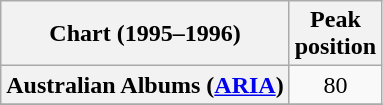<table class="wikitable sortable plainrowheaders" style="text-align:center">
<tr>
<th>Chart (1995–1996)</th>
<th>Peak<br>position</th>
</tr>
<tr>
<th scope="row">Australian Albums (<a href='#'>ARIA</a>)</th>
<td>80</td>
</tr>
<tr>
</tr>
</table>
